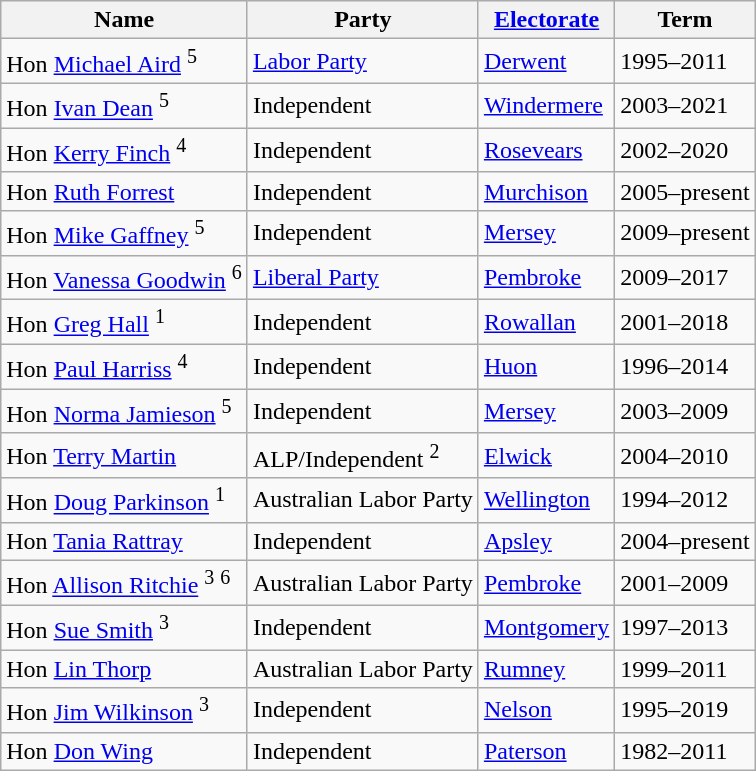<table class="wikitable sortable">
<tr>
<th><strong>Name</strong></th>
<th><strong>Party</strong></th>
<th><strong><a href='#'>Electorate</a></strong></th>
<th>Term</th>
</tr>
<tr>
<td>Hon <a href='#'>Michael Aird</a> <sup>5</sup></td>
<td><a href='#'>Labor Party</a></td>
<td><a href='#'>Derwent</a></td>
<td>1995–2011</td>
</tr>
<tr>
<td>Hon <a href='#'>Ivan Dean</a> <sup>5</sup></td>
<td>Independent</td>
<td><a href='#'>Windermere</a></td>
<td>2003–2021</td>
</tr>
<tr>
<td>Hon <a href='#'>Kerry Finch</a> <sup>4</sup></td>
<td>Independent</td>
<td><a href='#'>Rosevears</a></td>
<td>2002–2020</td>
</tr>
<tr>
<td>Hon <a href='#'>Ruth Forrest</a></td>
<td>Independent</td>
<td><a href='#'>Murchison</a></td>
<td>2005–present</td>
</tr>
<tr>
<td>Hon <a href='#'>Mike Gaffney</a> <sup>5</sup></td>
<td>Independent</td>
<td><a href='#'>Mersey</a></td>
<td>2009–present</td>
</tr>
<tr>
<td>Hon <a href='#'>Vanessa Goodwin</a> <sup>6</sup></td>
<td><a href='#'>Liberal Party</a></td>
<td><a href='#'>Pembroke</a></td>
<td>2009–2017</td>
</tr>
<tr>
<td>Hon <a href='#'>Greg Hall</a> <sup>1</sup></td>
<td>Independent</td>
<td><a href='#'>Rowallan</a></td>
<td>2001–2018</td>
</tr>
<tr>
<td>Hon <a href='#'>Paul Harriss</a> <sup>4</sup></td>
<td>Independent</td>
<td><a href='#'>Huon</a></td>
<td>1996–2014</td>
</tr>
<tr>
<td>Hon <a href='#'>Norma Jamieson</a> <sup>5</sup></td>
<td>Independent</td>
<td><a href='#'>Mersey</a></td>
<td>2003–2009</td>
</tr>
<tr>
<td>Hon <a href='#'>Terry Martin</a></td>
<td>ALP/Independent <sup>2</sup></td>
<td><a href='#'>Elwick</a></td>
<td>2004–2010</td>
</tr>
<tr>
<td>Hon <a href='#'>Doug Parkinson</a> <sup>1</sup></td>
<td>Australian Labor Party</td>
<td><a href='#'>Wellington</a></td>
<td>1994–2012</td>
</tr>
<tr>
<td>Hon <a href='#'>Tania Rattray</a></td>
<td>Independent</td>
<td><a href='#'>Apsley</a></td>
<td>2004–present</td>
</tr>
<tr>
<td>Hon <a href='#'>Allison Ritchie</a> <sup>3</sup> <sup>6</sup></td>
<td>Australian Labor Party</td>
<td><a href='#'>Pembroke</a></td>
<td>2001–2009</td>
</tr>
<tr>
<td>Hon <a href='#'>Sue Smith</a> <sup>3</sup></td>
<td>Independent</td>
<td><a href='#'>Montgomery</a></td>
<td>1997–2013</td>
</tr>
<tr>
<td>Hon <a href='#'>Lin Thorp</a></td>
<td>Australian Labor Party</td>
<td><a href='#'>Rumney</a></td>
<td>1999–2011</td>
</tr>
<tr>
<td>Hon <a href='#'>Jim Wilkinson</a> <sup>3</sup></td>
<td>Independent</td>
<td><a href='#'>Nelson</a></td>
<td>1995–2019</td>
</tr>
<tr>
<td>Hon <a href='#'>Don Wing</a></td>
<td>Independent</td>
<td><a href='#'>Paterson</a></td>
<td>1982–2011</td>
</tr>
</table>
